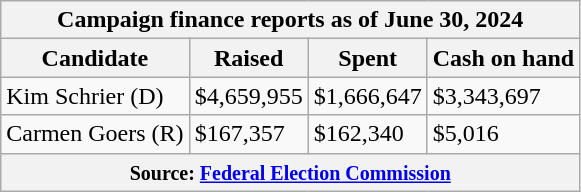<table class="wikitable sortable">
<tr>
<th colspan=4>Campaign finance reports as of June 30, 2024</th>
</tr>
<tr style="text-align:center;">
<th>Candidate</th>
<th>Raised</th>
<th>Spent</th>
<th>Cash on hand</th>
</tr>
<tr>
<td>Kim Schrier (D)</td>
<td>$4,659,955</td>
<td>$1,666,647</td>
<td>$3,343,697</td>
</tr>
<tr>
<td>Carmen Goers (R)</td>
<td>$167,357</td>
<td>$162,340</td>
<td>$5,016</td>
</tr>
<tr>
<th colspan="4"><small>Source: <a href='#'>Federal Election Commission</a></small></th>
</tr>
</table>
